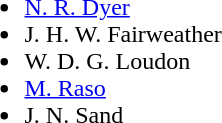<table>
<tr>
<td valign="top" width="25%"><br><ul><li> <a href='#'>N. R. Dyer</a></li><li> J. H. W. Fairweather</li><li> W. D. G. Loudon</li><li> <a href='#'>M. Raso</a></li><li> J. N. Sand</li></ul></td>
</tr>
</table>
